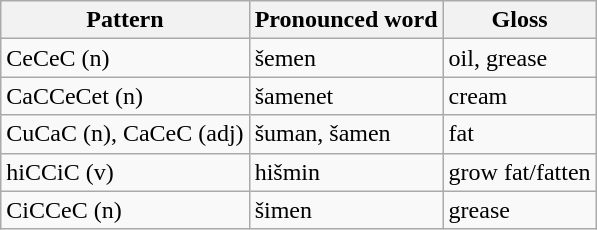<table class="wikitable">
<tr>
<th>Pattern</th>
<th>Pronounced word</th>
<th>Gloss</th>
</tr>
<tr>
<td>CeCeC (n)</td>
<td>šemen</td>
<td>oil, grease</td>
</tr>
<tr>
<td>CaCCeCet (n)</td>
<td>šamenet</td>
<td>cream</td>
</tr>
<tr>
<td>CuCaC (n), CaCeC (adj)</td>
<td>šuman, šamen</td>
<td>fat</td>
</tr>
<tr>
<td>hiCCiC (v)</td>
<td>hišmin</td>
<td>grow fat/fatten</td>
</tr>
<tr>
<td>CiCCeC (n)</td>
<td>šimen</td>
<td>grease</td>
</tr>
</table>
